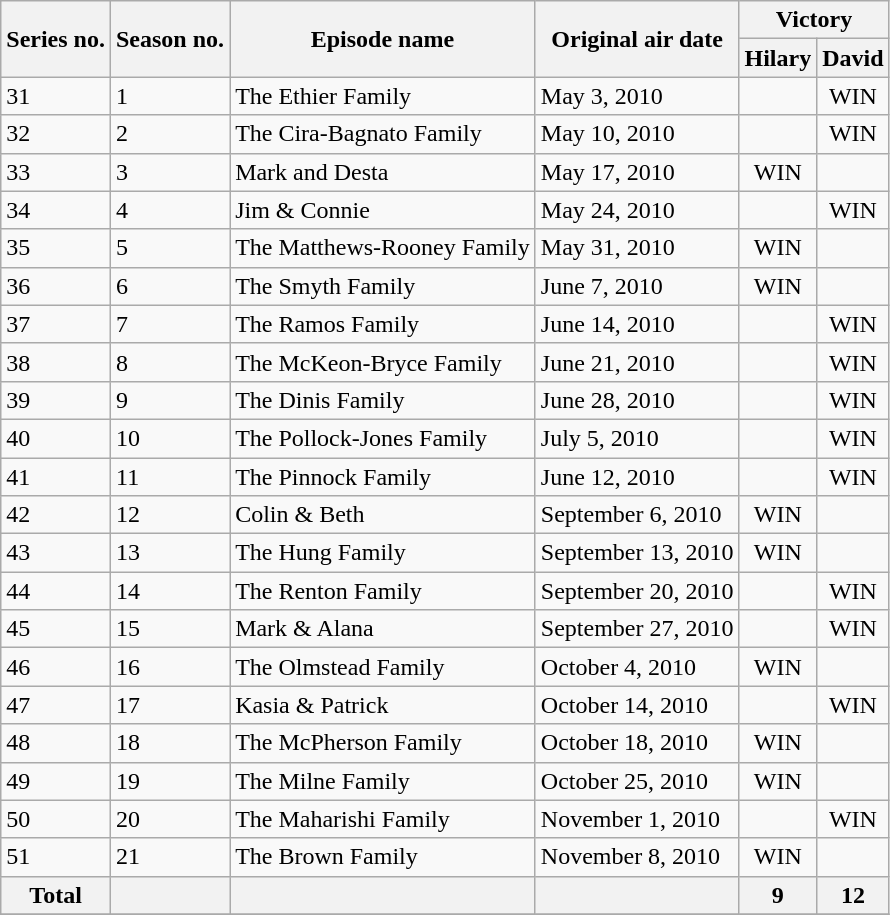<table class="wikitable">
<tr>
<th rowspan=2>Series no.</th>
<th rowspan=2>Season no.</th>
<th rowspan=2>Episode name</th>
<th rowspan=2>Original air date</th>
<th colspan=2>Victory</th>
</tr>
<tr>
<th>Hilary</th>
<th>David</th>
</tr>
<tr>
<td>31</td>
<td>1</td>
<td>The Ethier Family</td>
<td>May 3, 2010</td>
<td align=center></td>
<td align=center>WIN</td>
</tr>
<tr>
<td>32</td>
<td>2</td>
<td>The Cira-Bagnato Family</td>
<td>May 10, 2010</td>
<td align=center></td>
<td align=center>WIN</td>
</tr>
<tr>
<td>33</td>
<td>3</td>
<td>Mark and Desta</td>
<td>May 17, 2010</td>
<td align=center>WIN</td>
<td align=center></td>
</tr>
<tr>
<td>34</td>
<td>4</td>
<td>Jim & Connie</td>
<td>May 24, 2010</td>
<td align=center></td>
<td align=center>WIN</td>
</tr>
<tr>
<td>35</td>
<td>5</td>
<td>The Matthews-Rooney Family</td>
<td>May 31, 2010</td>
<td align=center>WIN</td>
<td align=center></td>
</tr>
<tr>
<td>36</td>
<td>6</td>
<td>The Smyth Family</td>
<td>June 7, 2010</td>
<td align=center>WIN</td>
<td align=center></td>
</tr>
<tr>
<td>37</td>
<td>7</td>
<td>The Ramos Family</td>
<td>June 14, 2010</td>
<td align=center></td>
<td align=center>WIN</td>
</tr>
<tr>
<td>38</td>
<td>8</td>
<td>The McKeon-Bryce Family</td>
<td>June 21, 2010</td>
<td align=center></td>
<td align=center>WIN</td>
</tr>
<tr>
<td>39</td>
<td>9</td>
<td>The Dinis Family</td>
<td>June 28, 2010</td>
<td align=center></td>
<td align=center>WIN</td>
</tr>
<tr>
<td>40</td>
<td>10</td>
<td>The Pollock-Jones Family</td>
<td>July 5, 2010</td>
<td align=center></td>
<td align=center>WIN</td>
</tr>
<tr>
<td>41</td>
<td>11</td>
<td>The Pinnock Family</td>
<td>June 12, 2010</td>
<td align=center></td>
<td align=center>WIN</td>
</tr>
<tr>
<td>42</td>
<td>12</td>
<td>Colin & Beth</td>
<td>September 6, 2010</td>
<td align=center>WIN</td>
<td align=center></td>
</tr>
<tr>
<td>43</td>
<td>13</td>
<td>The Hung Family</td>
<td>September 13, 2010</td>
<td align=center>WIN</td>
<td align=center></td>
</tr>
<tr>
<td>44</td>
<td>14</td>
<td>The Renton Family</td>
<td>September 20, 2010</td>
<td align=center></td>
<td align=center>WIN</td>
</tr>
<tr>
<td>45</td>
<td>15</td>
<td>Mark & Alana</td>
<td>September 27, 2010</td>
<td align=center></td>
<td align=center>WIN</td>
</tr>
<tr>
<td>46</td>
<td>16</td>
<td>The Olmstead Family</td>
<td>October 4, 2010</td>
<td align=center>WIN</td>
<td align=center></td>
</tr>
<tr>
<td>47</td>
<td>17</td>
<td>Kasia & Patrick</td>
<td>October 14, 2010</td>
<td align=center></td>
<td align=center>WIN</td>
</tr>
<tr>
<td>48</td>
<td>18</td>
<td>The McPherson Family</td>
<td>October 18, 2010</td>
<td align=center>WIN</td>
<td align=center></td>
</tr>
<tr>
<td>49</td>
<td>19</td>
<td>The Milne Family</td>
<td>October 25, 2010</td>
<td align=center>WIN</td>
<td align=center></td>
</tr>
<tr>
<td>50</td>
<td>20</td>
<td>The Maharishi Family</td>
<td>November 1, 2010</td>
<td align=center></td>
<td align=center>WIN</td>
</tr>
<tr>
<td>51</td>
<td>21</td>
<td>The Brown Family</td>
<td>November 8, 2010</td>
<td align=center>WIN</td>
<td align=center></td>
</tr>
<tr>
<th>Total</th>
<th></th>
<th></th>
<th></th>
<th>9</th>
<th>12</th>
</tr>
<tr>
</tr>
</table>
